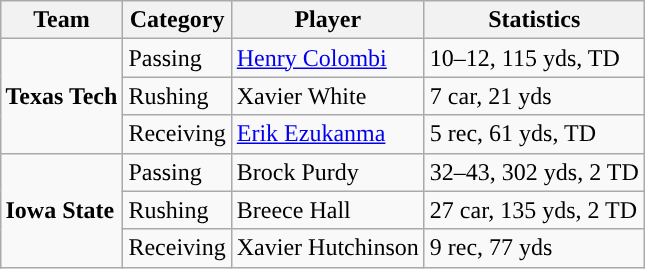<table class="wikitable" style="float: right;">
<tr>
<th>Team</th>
<th>Category</th>
<th>Player</th>
<th>Statistics</th>
</tr>
<tr>
<td rowspan=3><strong>Texas Tech</strong></td>
<td>Passing</td>
<td><a href='#'>Henry Colombi</a></td>
<td>10–12, 115 yds, TD</td>
</tr>
<tr>
<td>Rushing</td>
<td>Xavier White</td>
<td>7 car, 21 yds</td>
</tr>
<tr>
<td>Receiving</td>
<td><a href='#'>Erik Ezukanma</a></td>
<td>5 rec, 61 yds, TD</td>
</tr>
<tr>
<td rowspan=3><strong>Iowa State</strong></td>
<td>Passing</td>
<td>Brock Purdy</td>
<td>32–43, 302 yds, 2 TD</td>
</tr>
<tr>
<td>Rushing</td>
<td>Breece Hall</td>
<td>27 car, 135 yds, 2 TD</td>
</tr>
<tr>
<td>Receiving</td>
<td>Xavier Hutchinson</td>
<td>9 rec, 77 yds</td>
</tr>
</table>
